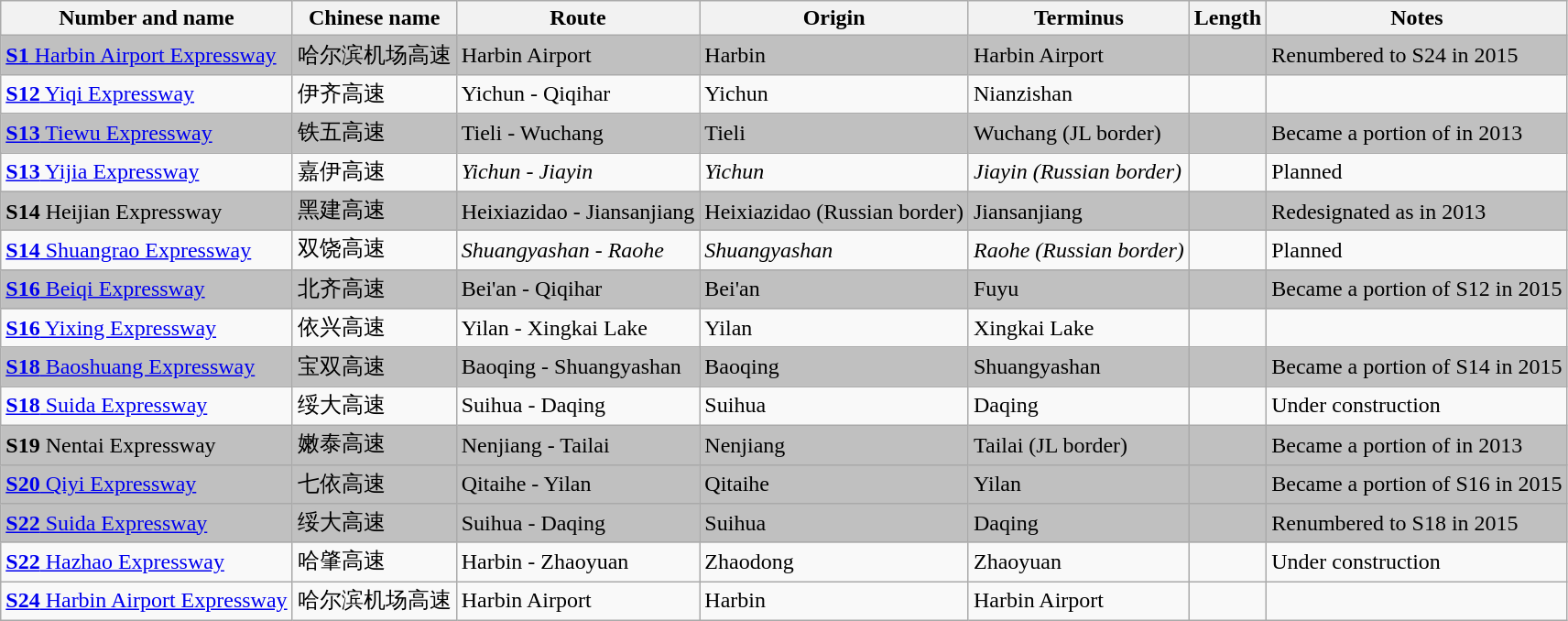<table class="wikitable collapsible">
<tr>
<th>Number and name</th>
<th>Chinese name</th>
<th>Route</th>
<th>Origin</th>
<th>Terminus</th>
<th>Length</th>
<th>Notes</th>
</tr>
<tr style="background:Silver; color:black;">
<td> <a href='#'><strong>S1</strong> Harbin Airport Expressway</a></td>
<td>哈尔滨机场高速</td>
<td>Harbin Airport</td>
<td>Harbin</td>
<td>Harbin Airport</td>
<td></td>
<td>Renumbered to S24 in 2015</td>
</tr>
<tr>
<td> <a href='#'><strong>S12</strong> Yiqi Expressway</a></td>
<td>伊齐高速</td>
<td>Yichun - Qiqihar</td>
<td>Yichun</td>
<td>Nianzishan</td>
<td></td>
<td></td>
</tr>
<tr style="background:Silver; color:black;">
<td> <a href='#'><strong>S13</strong> Tiewu Expressway</a></td>
<td>铁五高速</td>
<td>Tieli - Wuchang</td>
<td>Tieli</td>
<td>Wuchang (JL border)</td>
<td></td>
<td>Became a portion of  in 2013</td>
</tr>
<tr>
<td> <a href='#'><strong>S13</strong> Yijia Expressway</a></td>
<td>嘉伊高速</td>
<td><em>Yichun - Jiayin</em></td>
<td><em>Yichun</em></td>
<td><em>Jiayin (Russian border)</em></td>
<td></td>
<td>Planned</td>
</tr>
<tr style="background:Silver; color:black;">
<td><strong>S14</strong> Heijian Expressway</td>
<td>黑建高速</td>
<td>Heixiazidao - Jiansanjiang</td>
<td>Heixiazidao (Russian border)</td>
<td>Jiansanjiang</td>
<td></td>
<td>Redesignated as  in 2013</td>
</tr>
<tr>
<td><a href='#'><strong>S14</strong> Shuangrao Expressway</a></td>
<td>双饶高速</td>
<td><em>Shuangyashan - Raohe</em></td>
<td><em>Shuangyashan</em></td>
<td><em>Raohe (Russian border)</em></td>
<td></td>
<td>Planned</td>
</tr>
<tr style="background:Silver; color:black;">
<td> <a href='#'><strong>S16</strong> Beiqi Expressway</a></td>
<td>北齐高速</td>
<td>Bei'an - Qiqihar</td>
<td>Bei'an</td>
<td>Fuyu</td>
<td></td>
<td>Became a portion of S12 in 2015</td>
</tr>
<tr>
<td> <a href='#'><strong>S16</strong> Yixing Expressway</a></td>
<td>依兴高速</td>
<td>Yilan - Xingkai Lake</td>
<td>Yilan</td>
<td>Xingkai Lake</td>
<td></td>
<td></td>
</tr>
<tr style="background:Silver; color:black;">
<td><a href='#'><strong>S18</strong> Baoshuang Expressway</a></td>
<td>宝双高速</td>
<td>Baoqing - Shuangyashan</td>
<td>Baoqing</td>
<td>Shuangyashan</td>
<td></td>
<td>Became a portion of S14 in 2015</td>
</tr>
<tr>
<td><a href='#'><strong>S18</strong> Suida Expressway</a></td>
<td>绥大高速</td>
<td>Suihua - Daqing</td>
<td>Suihua</td>
<td>Daqing</td>
<td></td>
<td>Under construction</td>
</tr>
<tr style="background:Silver; color:black;">
<td> <strong>S19</strong> Nentai Expressway</td>
<td>嫩泰高速</td>
<td>Nenjiang - Tailai</td>
<td>Nenjiang</td>
<td>Tailai (JL border)</td>
<td></td>
<td>Became a portion of  in 2013</td>
</tr>
<tr style="background:Silver; color:black;">
<td> <a href='#'><strong>S20</strong> Qiyi Expressway</a></td>
<td>七依高速</td>
<td>Qitaihe - Yilan</td>
<td>Qitaihe</td>
<td>Yilan</td>
<td></td>
<td>Became a portion of S16 in 2015</td>
</tr>
<tr style="background:Silver; color:black;">
<td><a href='#'><strong>S22</strong> Suida Expressway</a></td>
<td>绥大高速</td>
<td>Suihua - Daqing</td>
<td>Suihua</td>
<td>Daqing</td>
<td></td>
<td>Renumbered to S18 in 2015</td>
</tr>
<tr>
<td><a href='#'><strong>S22</strong> Hazhao Expressway</a></td>
<td>哈肇高速</td>
<td>Harbin - Zhaoyuan</td>
<td>Zhaodong</td>
<td>Zhaoyuan</td>
<td></td>
<td>Under construction</td>
</tr>
<tr>
<td><a href='#'><strong>S24</strong> Harbin Airport Expressway</a></td>
<td>哈尔滨机场高速</td>
<td>Harbin Airport</td>
<td>Harbin</td>
<td>Harbin Airport</td>
<td></td>
<td></td>
</tr>
</table>
